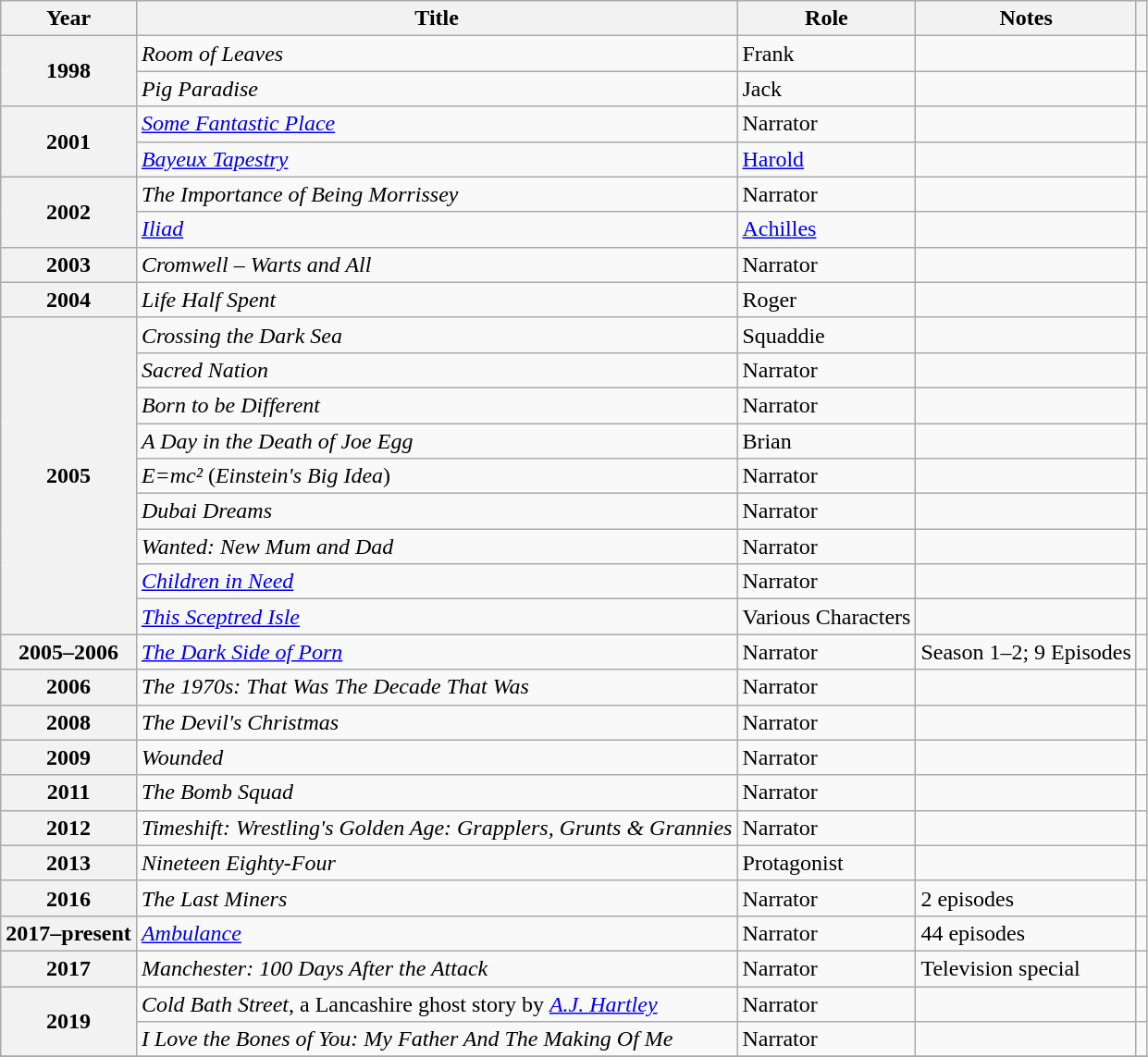<table class="wikitable sortable">
<tr>
<th>Year</th>
<th>Title</th>
<th>Role</th>
<th>Notes</th>
<th class="unsortable"></th>
</tr>
<tr>
<th row=scope rowspan="2">1998</th>
<td><em>Room of Leaves</em></td>
<td>Frank</td>
<td></td>
<td></td>
</tr>
<tr>
<td><em>Pig Paradise</em></td>
<td>Jack</td>
<td></td>
<td></td>
</tr>
<tr>
<th row=scope rowspan="2">2001</th>
<td><em><a href='#'>Some Fantastic Place</a></em></td>
<td>Narrator</td>
<td></td>
<td></td>
</tr>
<tr>
<td><em><a href='#'>Bayeux Tapestry</a></em></td>
<td><a href='#'>Harold</a></td>
<td></td>
<td></td>
</tr>
<tr>
<th row=scope rowspan="2">2002</th>
<td><em>The Importance of Being Morrissey</em></td>
<td>Narrator</td>
<td></td>
<td></td>
</tr>
<tr>
<td><em><a href='#'>Iliad</a></em></td>
<td><a href='#'>Achilles</a></td>
<td></td>
<td></td>
</tr>
<tr>
<th row=scope>2003</th>
<td><em>Cromwell – Warts and All</em></td>
<td>Narrator</td>
<td></td>
<td></td>
</tr>
<tr>
<th row=scope>2004</th>
<td><em>Life Half Spent</em></td>
<td>Roger</td>
<td></td>
<td></td>
</tr>
<tr>
<th row=scope rowspan="9">2005</th>
<td><em>Crossing the Dark Sea</em></td>
<td>Squaddie</td>
<td></td>
<td></td>
</tr>
<tr>
<td><em>Sacred Nation</em></td>
<td>Narrator</td>
<td></td>
<td></td>
</tr>
<tr>
<td><em>Born to be Different</em></td>
<td>Narrator</td>
<td></td>
<td></td>
</tr>
<tr>
<td><em>A Day in the Death of Joe Egg</em></td>
<td>Brian</td>
<td></td>
<td></td>
</tr>
<tr>
<td><em>E=mc²</em> (<em>Einstein's Big Idea</em>)</td>
<td>Narrator</td>
<td></td>
<td></td>
</tr>
<tr>
<td><em>Dubai Dreams</em></td>
<td>Narrator</td>
<td></td>
<td></td>
</tr>
<tr>
<td><em>Wanted: New Mum and Dad</em></td>
<td>Narrator</td>
<td></td>
<td></td>
</tr>
<tr>
<td><em><a href='#'>Children in Need</a></em></td>
<td>Narrator</td>
<td></td>
<td></td>
</tr>
<tr>
<td><em><a href='#'>This Sceptred Isle</a></em></td>
<td>Various Characters</td>
<td></td>
<td></td>
</tr>
<tr>
<th row=scope>2005–2006</th>
<td><em><a href='#'>The Dark Side of Porn</a></em></td>
<td>Narrator</td>
<td>Season 1–2; 9 Episodes</td>
<td></td>
</tr>
<tr>
<th row=scope>2006</th>
<td><em>The 1970s: That Was The Decade That Was</em></td>
<td>Narrator</td>
<td></td>
<td></td>
</tr>
<tr>
<th row=scope>2008</th>
<td><em>The Devil's Christmas</em></td>
<td>Narrator</td>
<td></td>
<td></td>
</tr>
<tr>
<th row=scope>2009</th>
<td><em>Wounded</em></td>
<td>Narrator</td>
<td></td>
<td></td>
</tr>
<tr>
<th row=scope>2011</th>
<td><em>The Bomb Squad</em></td>
<td>Narrator</td>
<td></td>
<td></td>
</tr>
<tr>
<th row=scope>2012</th>
<td><em>Timeshift: Wrestling's Golden Age: Grapplers, Grunts & Grannies</em></td>
<td>Narrator</td>
<td></td>
<td></td>
</tr>
<tr>
<th row=scope>2013</th>
<td><em>Nineteen Eighty-Four</em></td>
<td>Protagonist</td>
<td></td>
<td></td>
</tr>
<tr>
<th row=scope>2016</th>
<td><em>The Last Miners</em></td>
<td>Narrator</td>
<td>2 episodes</td>
<td></td>
</tr>
<tr>
<th row=scope>2017–present</th>
<td><em><a href='#'>Ambulance</a></em></td>
<td>Narrator</td>
<td>44 episodes</td>
<td></td>
</tr>
<tr>
<th row=scope>2017</th>
<td><em>Manchester: 100 Days After the Attack</em></td>
<td>Narrator</td>
<td>Television special</td>
<td></td>
</tr>
<tr>
<th row=scope rowspan="2">2019</th>
<td><em>Cold Bath Street</em>, a Lancashire ghost story by <em><a href='#'>A.J. Hartley</a></em></td>
<td>Narrator</td>
<td></td>
<td></td>
</tr>
<tr>
<td><em>I Love the Bones of You: My Father And The Making Of Me</em></td>
<td>Narrator</td>
<td></td>
<td></td>
</tr>
<tr>
</tr>
</table>
